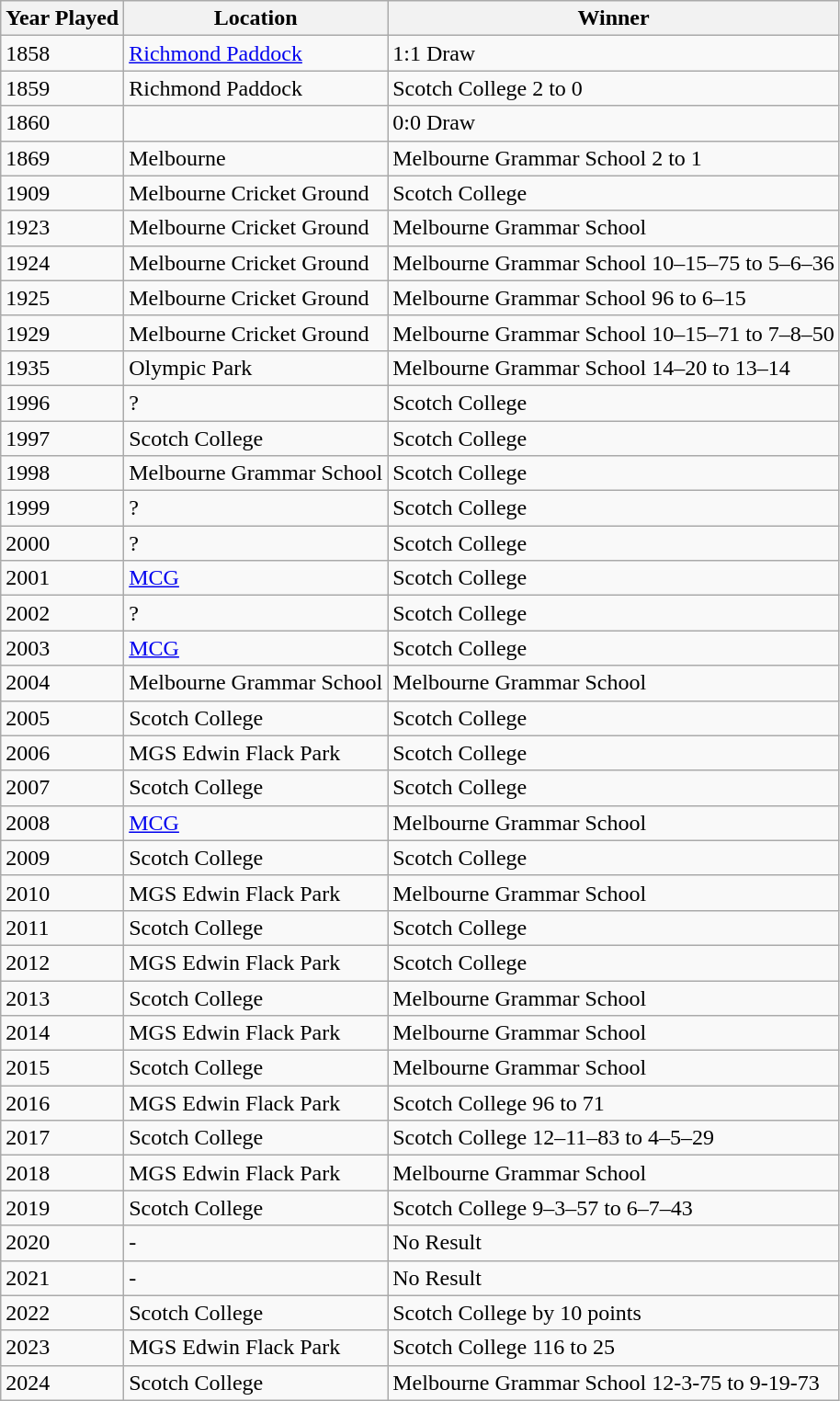<table class="wikitable sortable">
<tr>
<th>Year Played</th>
<th>Location</th>
<th>Winner</th>
</tr>
<tr>
<td>1858</td>
<td><a href='#'>Richmond Paddock</a></td>
<td>1:1 Draw</td>
</tr>
<tr>
<td>1859</td>
<td>Richmond Paddock</td>
<td>Scotch College 2 to 0</td>
</tr>
<tr>
<td>1860</td>
<td></td>
<td>0:0 Draw</td>
</tr>
<tr>
<td>1869</td>
<td>Melbourne</td>
<td>Melbourne Grammar School 2 to 1</td>
</tr>
<tr>
<td>1909</td>
<td>Melbourne Cricket Ground</td>
<td>Scotch College</td>
</tr>
<tr>
<td>1923</td>
<td>Melbourne Cricket Ground</td>
<td>Melbourne Grammar School</td>
</tr>
<tr>
<td>1924</td>
<td>Melbourne Cricket Ground</td>
<td>Melbourne Grammar School 10–15–75 to 5–6–36</td>
</tr>
<tr>
<td>1925</td>
<td>Melbourne Cricket Ground</td>
<td>Melbourne Grammar School 96 to 6–15</td>
</tr>
<tr>
<td>1929</td>
<td>Melbourne Cricket Ground</td>
<td>Melbourne Grammar School 10–15–71 to 7–8–50</td>
</tr>
<tr>
<td>1935</td>
<td>Olympic Park</td>
<td>Melbourne Grammar School 14–20 to 13–14</td>
</tr>
<tr>
<td>1996</td>
<td>?</td>
<td>Scotch College</td>
</tr>
<tr>
<td>1997</td>
<td>Scotch College</td>
<td>Scotch College</td>
</tr>
<tr>
<td>1998</td>
<td>Melbourne Grammar School</td>
<td>Scotch College</td>
</tr>
<tr>
<td>1999</td>
<td>?</td>
<td>Scotch College</td>
</tr>
<tr>
<td>2000</td>
<td>?</td>
<td>Scotch College</td>
</tr>
<tr>
<td>2001</td>
<td><a href='#'>MCG</a></td>
<td>Scotch College</td>
</tr>
<tr>
<td>2002</td>
<td>?</td>
<td>Scotch College</td>
</tr>
<tr>
<td>2003</td>
<td><a href='#'>MCG</a></td>
<td>Scotch College</td>
</tr>
<tr>
<td>2004</td>
<td>Melbourne Grammar School</td>
<td>Melbourne Grammar School</td>
</tr>
<tr>
<td>2005</td>
<td>Scotch College</td>
<td>Scotch College</td>
</tr>
<tr>
<td>2006</td>
<td>MGS Edwin Flack Park</td>
<td>Scotch College</td>
</tr>
<tr>
<td>2007</td>
<td>Scotch College</td>
<td>Scotch College</td>
</tr>
<tr>
<td>2008</td>
<td><a href='#'>MCG</a></td>
<td>Melbourne Grammar School</td>
</tr>
<tr>
<td>2009</td>
<td>Scotch College</td>
<td>Scotch College</td>
</tr>
<tr>
<td>2010</td>
<td>MGS Edwin Flack Park</td>
<td>Melbourne Grammar School</td>
</tr>
<tr>
<td>2011</td>
<td>Scotch College</td>
<td>Scotch College</td>
</tr>
<tr>
<td>2012</td>
<td>MGS Edwin Flack Park</td>
<td>Scotch College</td>
</tr>
<tr>
<td>2013</td>
<td>Scotch College</td>
<td>Melbourne Grammar School</td>
</tr>
<tr>
<td>2014</td>
<td>MGS Edwin Flack Park</td>
<td>Melbourne Grammar School</td>
</tr>
<tr>
<td>2015</td>
<td>Scotch College</td>
<td>Melbourne Grammar School</td>
</tr>
<tr>
<td>2016</td>
<td>MGS Edwin Flack Park</td>
<td>Scotch College 96 to 71</td>
</tr>
<tr>
<td>2017</td>
<td>Scotch College</td>
<td>Scotch College 12–11–83 to 4–5–29</td>
</tr>
<tr>
<td>2018</td>
<td>MGS Edwin Flack Park</td>
<td>Melbourne Grammar School</td>
</tr>
<tr>
<td>2019</td>
<td>Scotch College</td>
<td>Scotch College 9–3–57 to 6–7–43</td>
</tr>
<tr>
<td>2020</td>
<td>-</td>
<td>No Result</td>
</tr>
<tr>
<td>2021</td>
<td>-</td>
<td>No Result</td>
</tr>
<tr>
<td>2022</td>
<td>Scotch College</td>
<td>Scotch College by 10 points</td>
</tr>
<tr>
<td>2023</td>
<td>MGS Edwin Flack Park</td>
<td>Scotch College 116 to 25</td>
</tr>
<tr>
<td>2024</td>
<td>Scotch College</td>
<td>Melbourne Grammar School 12-3-75 to 9-19-73</td>
</tr>
</table>
